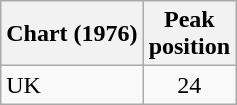<table class="wikitable">
<tr>
<th>Chart (1976)</th>
<th>Peak<br>position</th>
</tr>
<tr>
<td>UK</td>
<td style="text-align:center;">24</td>
</tr>
</table>
